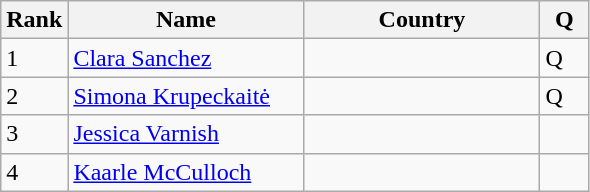<table class="wikitable">
<tr>
<th width=20>Rank</th>
<th width=150>Name</th>
<th width=150>Country</th>
<th width=25>Q</th>
</tr>
<tr>
<td>1</td>
<td><a href='#'>Clara Sanchez</a></td>
<td></td>
<td>Q</td>
</tr>
<tr>
<td>2</td>
<td><a href='#'>Simona Krupeckaitė</a></td>
<td></td>
<td>Q</td>
</tr>
<tr>
<td>3</td>
<td><a href='#'>Jessica Varnish</a></td>
<td></td>
<td></td>
</tr>
<tr>
<td>4</td>
<td><a href='#'>Kaarle McCulloch</a></td>
<td></td>
<td></td>
</tr>
</table>
